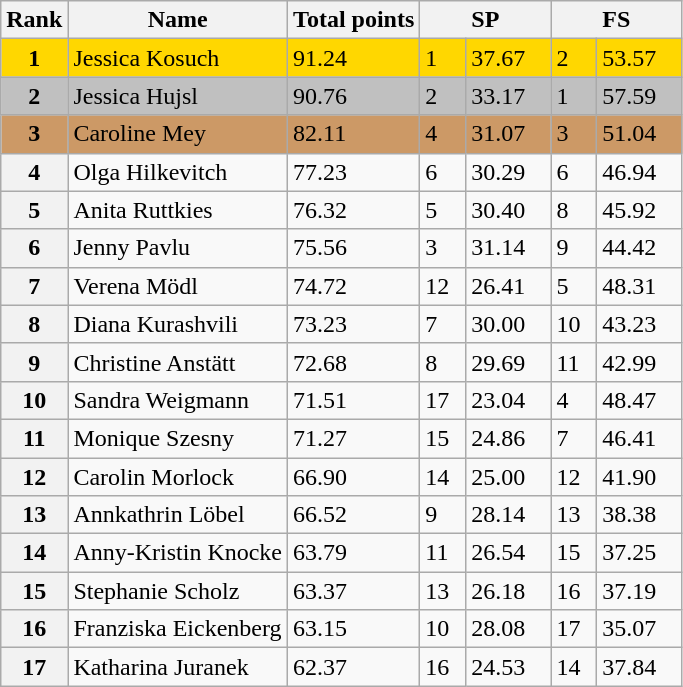<table class="wikitable">
<tr>
<th>Rank</th>
<th>Name</th>
<th>Total points</th>
<th colspan="2" width="80px">SP</th>
<th colspan="2" width="80px">FS</th>
</tr>
<tr bgcolor="gold">
<td align="center"><strong>1</strong></td>
<td>Jessica Kosuch</td>
<td>91.24</td>
<td>1</td>
<td>37.67</td>
<td>2</td>
<td>53.57</td>
</tr>
<tr bgcolor="silver">
<td align="center"><strong>2</strong></td>
<td>Jessica Hujsl</td>
<td>90.76</td>
<td>2</td>
<td>33.17</td>
<td>1</td>
<td>57.59</td>
</tr>
<tr bgcolor="cc9966">
<td align="center"><strong>3</strong></td>
<td>Caroline Mey</td>
<td>82.11</td>
<td>4</td>
<td>31.07</td>
<td>3</td>
<td>51.04</td>
</tr>
<tr>
<th>4</th>
<td>Olga Hilkevitch</td>
<td>77.23</td>
<td>6</td>
<td>30.29</td>
<td>6</td>
<td>46.94</td>
</tr>
<tr>
<th>5</th>
<td>Anita Ruttkies</td>
<td>76.32</td>
<td>5</td>
<td>30.40</td>
<td>8</td>
<td>45.92</td>
</tr>
<tr>
<th>6</th>
<td>Jenny Pavlu</td>
<td>75.56</td>
<td>3</td>
<td>31.14</td>
<td>9</td>
<td>44.42</td>
</tr>
<tr>
<th>7</th>
<td>Verena Mödl</td>
<td>74.72</td>
<td>12</td>
<td>26.41</td>
<td>5</td>
<td>48.31</td>
</tr>
<tr>
<th>8</th>
<td>Diana Kurashvili</td>
<td>73.23</td>
<td>7</td>
<td>30.00</td>
<td>10</td>
<td>43.23</td>
</tr>
<tr>
<th>9</th>
<td>Christine Anstätt</td>
<td>72.68</td>
<td>8</td>
<td>29.69</td>
<td>11</td>
<td>42.99</td>
</tr>
<tr>
<th>10</th>
<td>Sandra Weigmann</td>
<td>71.51</td>
<td>17</td>
<td>23.04</td>
<td>4</td>
<td>48.47</td>
</tr>
<tr>
<th>11</th>
<td>Monique Szesny</td>
<td>71.27</td>
<td>15</td>
<td>24.86</td>
<td>7</td>
<td>46.41</td>
</tr>
<tr>
<th>12</th>
<td>Carolin Morlock</td>
<td>66.90</td>
<td>14</td>
<td>25.00</td>
<td>12</td>
<td>41.90</td>
</tr>
<tr>
<th>13</th>
<td>Annkathrin Löbel</td>
<td>66.52</td>
<td>9</td>
<td>28.14</td>
<td>13</td>
<td>38.38</td>
</tr>
<tr>
<th>14</th>
<td>Anny-Kristin Knocke</td>
<td>63.79</td>
<td>11</td>
<td>26.54</td>
<td>15</td>
<td>37.25</td>
</tr>
<tr>
<th>15</th>
<td>Stephanie Scholz</td>
<td>63.37</td>
<td>13</td>
<td>26.18</td>
<td>16</td>
<td>37.19</td>
</tr>
<tr>
<th>16</th>
<td>Franziska Eickenberg</td>
<td>63.15</td>
<td>10</td>
<td>28.08</td>
<td>17</td>
<td>35.07</td>
</tr>
<tr>
<th>17</th>
<td>Katharina Juranek</td>
<td>62.37</td>
<td>16</td>
<td>24.53</td>
<td>14</td>
<td>37.84</td>
</tr>
</table>
